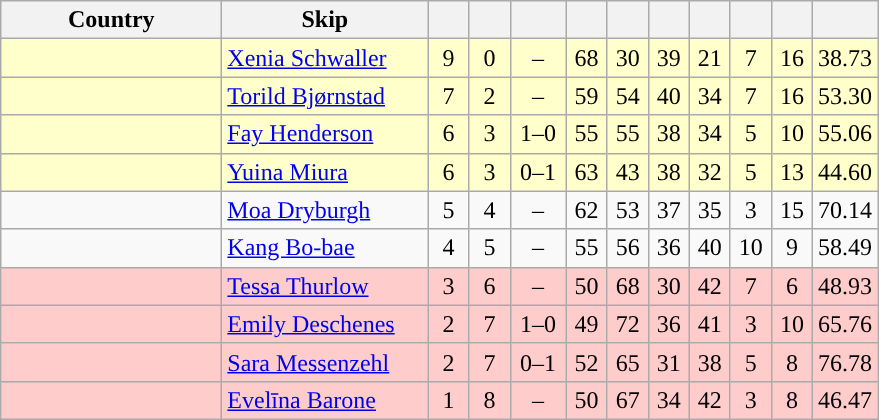<table class=wikitable  style="text-align:center;">
<tr>
<th width=140>Country</th>
<th width=130>Skip</th>
<th width=20></th>
<th width=20></th>
<th width=30></th>
<th width=20></th>
<th width=20></th>
<th width=20></th>
<th width=20></th>
<th width=20></th>
<th width=20></th>
<th width=20></th>
</tr>
<tr style="background:#ffffcc;">
<td style="text-align:left;"></td>
<td style="text-align:left;"><a href='#'>Xenia Schwaller</a></td>
<td>9</td>
<td>0</td>
<td>–</td>
<td>68</td>
<td>30</td>
<td>39</td>
<td>21</td>
<td>7</td>
<td>16</td>
<td>38.73</td>
</tr>
<tr style="background:#ffffcc;">
<td style="text-align:left;"></td>
<td style="text-align:left;"><a href='#'>Torild Bjørnstad</a></td>
<td>7</td>
<td>2</td>
<td>–</td>
<td>59</td>
<td>54</td>
<td>40</td>
<td>34</td>
<td>7</td>
<td>16</td>
<td>53.30</td>
</tr>
<tr style="background:#ffffcc;">
<td style="text-align:left;"></td>
<td style="text-align:left;"><a href='#'>Fay Henderson</a></td>
<td>6</td>
<td>3</td>
<td>1–0</td>
<td>55</td>
<td>55</td>
<td>38</td>
<td>34</td>
<td>5</td>
<td>10</td>
<td>55.06</td>
</tr>
<tr style="background:#ffffcc;">
<td style="text-align:left;"></td>
<td style="text-align:left;"><a href='#'>Yuina Miura</a></td>
<td>6</td>
<td>3</td>
<td>0–1</td>
<td>63</td>
<td>43</td>
<td>38</td>
<td>32</td>
<td>5</td>
<td>13</td>
<td>44.60</td>
</tr>
<tr>
<td style="text-align:left;"></td>
<td style="text-align:left;"><a href='#'>Moa Dryburgh</a></td>
<td>5</td>
<td>4</td>
<td>–</td>
<td>62</td>
<td>53</td>
<td>37</td>
<td>35</td>
<td>3</td>
<td>15</td>
<td>70.14</td>
</tr>
<tr>
<td style="text-align:left;"></td>
<td style="text-align:left;"><a href='#'>Kang Bo-bae</a></td>
<td>4</td>
<td>5</td>
<td>–</td>
<td>55</td>
<td>56</td>
<td>36</td>
<td>40</td>
<td>10</td>
<td>9</td>
<td>58.49</td>
</tr>
<tr style="background:#ffcccc;">
<td style="text-align:left;"></td>
<td style="text-align:left;"><a href='#'>Tessa Thurlow</a></td>
<td>3</td>
<td>6</td>
<td>–</td>
<td>50</td>
<td>68</td>
<td>30</td>
<td>42</td>
<td>7</td>
<td>6</td>
<td>48.93</td>
</tr>
<tr style="background:#ffcccc;">
<td style="text-align:left;"></td>
<td style="text-align:left;"><a href='#'>Emily Deschenes</a></td>
<td>2</td>
<td>7</td>
<td>1–0</td>
<td>49</td>
<td>72</td>
<td>36</td>
<td>41</td>
<td>3</td>
<td>10</td>
<td>65.76</td>
</tr>
<tr style="background:#ffcccc;">
<td style="text-align:left;"></td>
<td style="text-align:left;"><a href='#'>Sara Messenzehl</a></td>
<td>2</td>
<td>7</td>
<td>0–1</td>
<td>52</td>
<td>65</td>
<td>31</td>
<td>38</td>
<td>5</td>
<td>8</td>
<td>76.78</td>
</tr>
<tr style="background:#ffcccc;">
<td style="text-align:left;"></td>
<td style="text-align:left;"><a href='#'>Evelīna Barone</a></td>
<td>1</td>
<td>8</td>
<td>–</td>
<td>50</td>
<td>67</td>
<td>34</td>
<td>42</td>
<td>3</td>
<td>8</td>
<td>46.47</td>
</tr>
</table>
